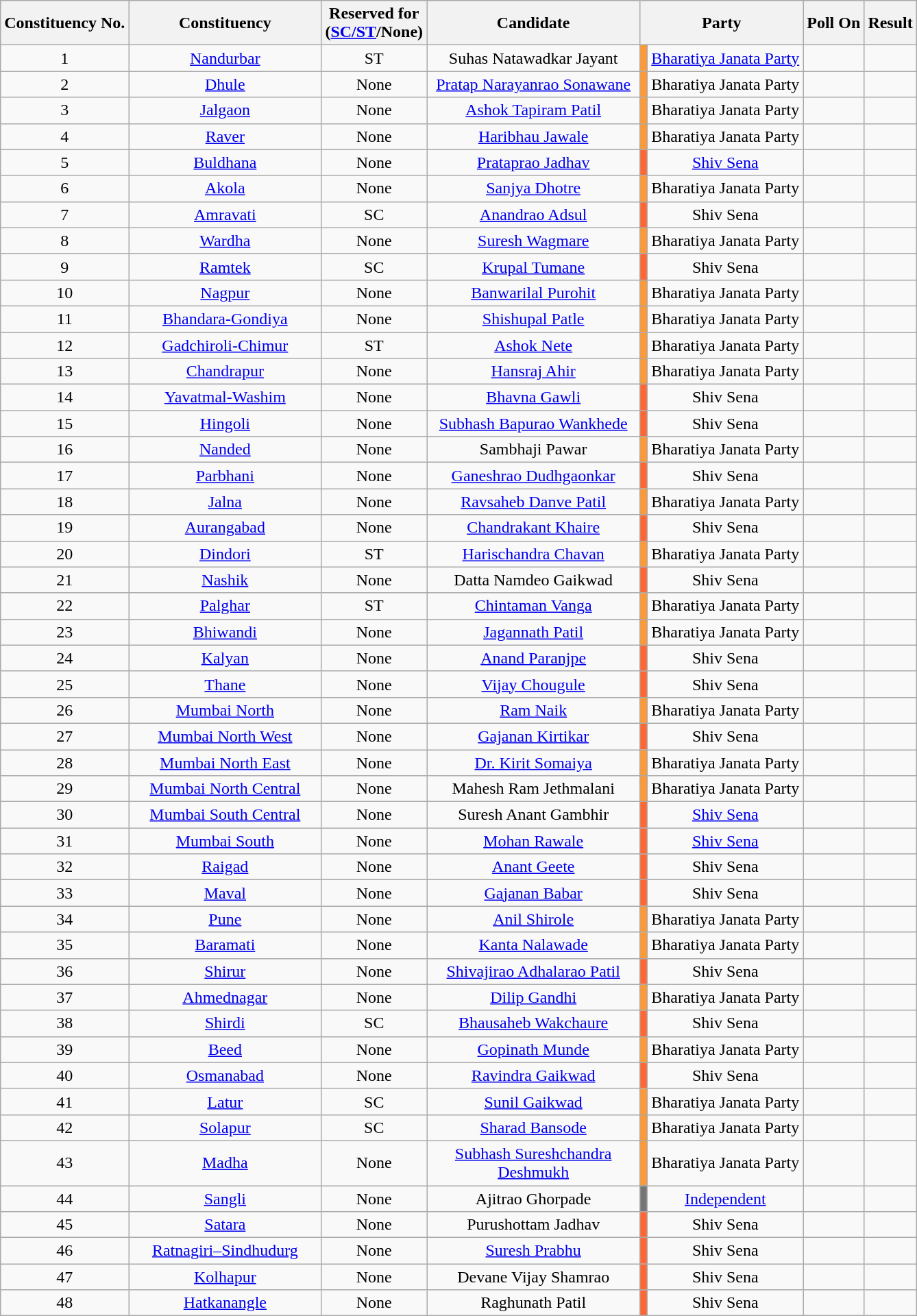<table class="wikitable sortable" style="text-align:center">
<tr>
<th>Constituency No.</th>
<th style="width:180px;">Constituency</th>
<th>Reserved for<br>(<a href='#'>SC/ST</a>/None)</th>
<th style="width:200px;">Candidate</th>
<th colspan="2">Party</th>
<th>Poll On</th>
<th>Result</th>
</tr>
<tr>
<td style="text-align:center;">1</td>
<td><a href='#'>Nandurbar</a></td>
<td>ST</td>
<td>Suhas Natawadkar Jayant</td>
<td bgcolor=#FF9933></td>
<td><a href='#'>Bharatiya Janata Party</a></td>
<td></td>
<td></td>
</tr>
<tr>
<td style="text-align:center;">2</td>
<td><a href='#'>Dhule</a></td>
<td>None</td>
<td><a href='#'>Pratap Narayanrao Sonawane</a></td>
<td bgcolor=#FF9933></td>
<td>Bharatiya Janata Party</td>
<td></td>
<td></td>
</tr>
<tr>
<td style="text-align:center;">3</td>
<td><a href='#'>Jalgaon</a></td>
<td>None</td>
<td><a href='#'>Ashok Tapiram Patil</a></td>
<td bgcolor=#FF9933></td>
<td>Bharatiya Janata Party</td>
<td></td>
<td></td>
</tr>
<tr>
<td style="text-align:center;">4</td>
<td><a href='#'>Raver</a></td>
<td>None</td>
<td><a href='#'>Haribhau Jawale</a></td>
<td bgcolor=#FF9933></td>
<td>Bharatiya Janata Party</td>
<td></td>
<td></td>
</tr>
<tr>
<td style="text-align:center;">5</td>
<td><a href='#'>Buldhana</a></td>
<td>None</td>
<td><a href='#'>Prataprao Jadhav</a></td>
<td bgcolor=#FF6634></td>
<td><a href='#'>Shiv Sena</a></td>
<td></td>
<td></td>
</tr>
<tr>
<td style="text-align:center;">6</td>
<td><a href='#'>Akola</a></td>
<td>None</td>
<td><a href='#'>Sanjya Dhotre</a></td>
<td bgcolor=#FF9933></td>
<td>Bharatiya Janata Party</td>
<td></td>
<td></td>
</tr>
<tr>
<td style="text-align:center;">7</td>
<td><a href='#'>Amravati</a></td>
<td>SC</td>
<td><a href='#'>Anandrao Adsul</a></td>
<td bgcolor=#FF6634></td>
<td>Shiv Sena</td>
<td></td>
<td></td>
</tr>
<tr>
<td style="text-align:center;">8</td>
<td><a href='#'>Wardha</a></td>
<td>None</td>
<td><a href='#'>Suresh Wagmare</a></td>
<td bgcolor=#FF9933></td>
<td>Bharatiya Janata Party</td>
<td></td>
<td></td>
</tr>
<tr>
<td style="text-align:center;">9</td>
<td><a href='#'>Ramtek</a></td>
<td>SC</td>
<td><a href='#'>Krupal Tumane</a></td>
<td bgcolor=#FF6634></td>
<td>Shiv Sena</td>
<td></td>
<td></td>
</tr>
<tr>
<td style="text-align:center;">10</td>
<td><a href='#'>Nagpur</a></td>
<td>None</td>
<td><a href='#'>Banwarilal Purohit</a></td>
<td bgcolor=#FF9933></td>
<td>Bharatiya Janata Party</td>
<td></td>
<td></td>
</tr>
<tr>
<td style="text-align:center;">11</td>
<td><a href='#'>Bhandara-Gondiya</a></td>
<td>None</td>
<td><a href='#'>Shishupal Patle</a></td>
<td bgcolor=#FF9933></td>
<td>Bharatiya Janata Party</td>
<td></td>
<td></td>
</tr>
<tr>
<td style="text-align:center;">12</td>
<td><a href='#'>Gadchiroli-Chimur</a></td>
<td>ST</td>
<td><a href='#'>Ashok Nete</a></td>
<td bgcolor=#FF9933></td>
<td>Bharatiya Janata Party</td>
<td></td>
<td></td>
</tr>
<tr>
<td style="text-align:center;">13</td>
<td><a href='#'>Chandrapur</a></td>
<td>None</td>
<td><a href='#'>Hansraj Ahir</a></td>
<td bgcolor=#FF9933></td>
<td>Bharatiya Janata Party</td>
<td></td>
<td></td>
</tr>
<tr>
<td style="text-align:center;">14</td>
<td><a href='#'>Yavatmal-Washim</a></td>
<td>None</td>
<td><a href='#'>Bhavna Gawli</a></td>
<td bgcolor=#FF6634></td>
<td>Shiv Sena</td>
<td></td>
<td></td>
</tr>
<tr>
<td style="text-align:center;">15</td>
<td><a href='#'>Hingoli</a></td>
<td>None</td>
<td><a href='#'>Subhash Bapurao Wankhede</a></td>
<td bgcolor=#FF6634></td>
<td>Shiv Sena</td>
<td></td>
<td></td>
</tr>
<tr>
<td style="text-align:center;">16</td>
<td><a href='#'>Nanded</a></td>
<td>None</td>
<td>Sambhaji Pawar</td>
<td bgcolor=#FF9933></td>
<td>Bharatiya Janata Party</td>
<td></td>
<td></td>
</tr>
<tr>
<td style="text-align:center;">17</td>
<td><a href='#'>Parbhani</a></td>
<td>None</td>
<td><a href='#'>Ganeshrao Dudhgaonkar</a></td>
<td bgcolor=#FF6634></td>
<td>Shiv Sena</td>
<td></td>
<td></td>
</tr>
<tr>
<td style="text-align:center;">18</td>
<td><a href='#'>Jalna</a></td>
<td>None</td>
<td><a href='#'>Ravsaheb Danve Patil</a></td>
<td bgcolor=#FF9933></td>
<td>Bharatiya Janata Party</td>
<td></td>
<td></td>
</tr>
<tr>
<td style="text-align:center;">19</td>
<td><a href='#'>Aurangabad</a></td>
<td>None</td>
<td><a href='#'>Chandrakant Khaire</a></td>
<td bgcolor=#FF6634></td>
<td>Shiv Sena</td>
<td></td>
<td></td>
</tr>
<tr>
<td style="text-align:center;">20</td>
<td><a href='#'>Dindori</a></td>
<td>ST</td>
<td><a href='#'>Harischandra Chavan</a></td>
<td bgcolor=#FF9933></td>
<td>Bharatiya Janata Party</td>
<td></td>
<td></td>
</tr>
<tr>
<td style="text-align:center;">21</td>
<td><a href='#'>Nashik</a></td>
<td>None</td>
<td>Datta Namdeo Gaikwad</td>
<td bgcolor=#FF6634></td>
<td>Shiv Sena</td>
<td></td>
<td></td>
</tr>
<tr>
<td style="text-align:center;">22</td>
<td><a href='#'>Palghar</a></td>
<td>ST</td>
<td><a href='#'>Chintaman Vanga</a></td>
<td bgcolor=#FF9933></td>
<td>Bharatiya Janata Party</td>
<td></td>
<td></td>
</tr>
<tr>
<td style="text-align:center;">23</td>
<td><a href='#'>Bhiwandi</a></td>
<td>None</td>
<td><a href='#'>Jagannath Patil</a></td>
<td bgcolor=#FF9933></td>
<td>Bharatiya Janata Party</td>
<td></td>
<td></td>
</tr>
<tr>
<td style="text-align:center;">24</td>
<td><a href='#'>Kalyan</a></td>
<td>None</td>
<td><a href='#'>Anand Paranjpe</a></td>
<td bgcolor=#FF6634></td>
<td>Shiv Sena</td>
<td></td>
<td></td>
</tr>
<tr>
<td style="text-align:center;">25</td>
<td><a href='#'>Thane</a></td>
<td>None</td>
<td><a href='#'>Vijay Chougule</a></td>
<td bgcolor=#FF6634></td>
<td>Shiv Sena</td>
<td></td>
<td></td>
</tr>
<tr>
<td style="text-align:center;">26</td>
<td><a href='#'>Mumbai North</a></td>
<td>None</td>
<td><a href='#'>Ram Naik</a></td>
<td bgcolor=#FF9933></td>
<td>Bharatiya Janata Party</td>
<td></td>
<td></td>
</tr>
<tr>
<td style="text-align:center;">27</td>
<td><a href='#'>Mumbai North West</a></td>
<td>None</td>
<td><a href='#'>Gajanan Kirtikar</a></td>
<td bgcolor=#FF6634></td>
<td>Shiv Sena</td>
<td></td>
<td></td>
</tr>
<tr>
<td style="text-align:center;">28</td>
<td><a href='#'>Mumbai North East</a></td>
<td>None</td>
<td><a href='#'>Dr. Kirit Somaiya</a></td>
<td bgcolor=#FF9933></td>
<td>Bharatiya Janata Party</td>
<td></td>
<td></td>
</tr>
<tr>
<td style="text-align:center;">29</td>
<td><a href='#'>Mumbai North Central</a></td>
<td>None</td>
<td>Mahesh Ram Jethmalani</td>
<td bgcolor=#FF9933></td>
<td>Bharatiya Janata Party</td>
<td></td>
<td></td>
</tr>
<tr>
<td style="text-align:center;">30</td>
<td><a href='#'>Mumbai South Central</a></td>
<td>None</td>
<td>Suresh Anant Gambhir</td>
<td bgcolor=#FF6634></td>
<td><a href='#'>Shiv Sena</a></td>
<td></td>
<td></td>
</tr>
<tr>
<td style="text-align:center;">31</td>
<td><a href='#'>Mumbai South</a></td>
<td>None</td>
<td><a href='#'>Mohan Rawale</a></td>
<td bgcolor=#FF6634></td>
<td><a href='#'>Shiv Sena</a></td>
<td></td>
<td></td>
</tr>
<tr>
<td style="text-align:center;">32</td>
<td><a href='#'>Raigad</a></td>
<td>None</td>
<td><a href='#'>Anant Geete</a></td>
<td bgcolor=#FF6634></td>
<td>Shiv Sena</td>
<td></td>
<td></td>
</tr>
<tr>
<td style="text-align:center;">33</td>
<td><a href='#'>Maval</a></td>
<td>None</td>
<td><a href='#'>Gajanan Babar</a></td>
<td bgcolor=#FF6634></td>
<td>Shiv Sena</td>
<td></td>
<td></td>
</tr>
<tr>
<td style="text-align:center;">34</td>
<td><a href='#'>Pune</a></td>
<td>None</td>
<td><a href='#'>Anil Shirole</a></td>
<td bgcolor=#FF9933></td>
<td>Bharatiya Janata Party</td>
<td></td>
<td></td>
</tr>
<tr>
<td style="text-align:center;">35</td>
<td><a href='#'>Baramati</a></td>
<td>None</td>
<td><a href='#'>Kanta Nalawade</a></td>
<td bgcolor=#FF9933></td>
<td>Bharatiya Janata Party</td>
<td></td>
<td></td>
</tr>
<tr>
<td style="text-align:center;">36</td>
<td><a href='#'>Shirur</a></td>
<td>None</td>
<td><a href='#'>Shivajirao Adhalarao Patil</a></td>
<td bgcolor=#FF6634></td>
<td>Shiv Sena</td>
<td></td>
<td></td>
</tr>
<tr>
<td style="text-align:center;">37</td>
<td><a href='#'>Ahmednagar</a></td>
<td>None</td>
<td><a href='#'>Dilip Gandhi</a></td>
<td bgcolor=#FF9933></td>
<td>Bharatiya Janata Party</td>
<td></td>
<td></td>
</tr>
<tr>
<td style="text-align:center;">38</td>
<td><a href='#'>Shirdi</a></td>
<td>SC</td>
<td><a href='#'>Bhausaheb Wakchaure</a></td>
<td bgcolor=#FF6634></td>
<td>Shiv Sena</td>
<td></td>
<td></td>
</tr>
<tr>
<td style="text-align:center;">39</td>
<td><a href='#'>Beed</a></td>
<td>None</td>
<td><a href='#'>Gopinath Munde</a></td>
<td bgcolor=#FF9933></td>
<td>Bharatiya Janata Party</td>
<td></td>
<td></td>
</tr>
<tr>
<td style="text-align:center;">40</td>
<td><a href='#'>Osmanabad</a></td>
<td>None</td>
<td><a href='#'>Ravindra Gaikwad</a></td>
<td bgcolor=#FF6634></td>
<td>Shiv Sena</td>
<td></td>
<td></td>
</tr>
<tr>
<td style="text-align:center;">41</td>
<td><a href='#'>Latur</a></td>
<td>SC</td>
<td><a href='#'>Sunil Gaikwad</a></td>
<td bgcolor=#FF9933></td>
<td>Bharatiya Janata Party</td>
<td></td>
<td></td>
</tr>
<tr>
<td style="text-align:center;">42</td>
<td><a href='#'>Solapur</a></td>
<td>SC</td>
<td><a href='#'>Sharad Bansode</a></td>
<td bgcolor=#FF9933></td>
<td>Bharatiya Janata Party</td>
<td></td>
<td></td>
</tr>
<tr>
<td style="text-align:center;">43</td>
<td><a href='#'>Madha</a></td>
<td>None</td>
<td><a href='#'>Subhash Sureshchandra Deshmukh</a></td>
<td bgcolor=#FF9933></td>
<td>Bharatiya Janata Party</td>
<td></td>
<td></td>
</tr>
<tr>
<td style="text-align:center;">44</td>
<td><a href='#'>Sangli</a></td>
<td>None</td>
<td>Ajitrao Ghorpade</td>
<td bgcolor=#757575></td>
<td><a href='#'>Independent</a></td>
<td></td>
<td></td>
</tr>
<tr>
<td style="text-align:center;">45</td>
<td><a href='#'>Satara</a></td>
<td>None</td>
<td>Purushottam Jadhav</td>
<td bgcolor=#FF6634></td>
<td>Shiv Sena</td>
<td></td>
<td></td>
</tr>
<tr>
<td style="text-align:center;">46</td>
<td><a href='#'>Ratnagiri–Sindhudurg</a></td>
<td>None</td>
<td><a href='#'>Suresh Prabhu</a></td>
<td bgcolor=#FF6634></td>
<td>Shiv Sena</td>
<td></td>
<td></td>
</tr>
<tr>
<td style="text-align:center;">47</td>
<td><a href='#'>Kolhapur</a></td>
<td>None</td>
<td>Devane Vijay Shamrao</td>
<td bgcolor=#FF6634></td>
<td>Shiv Sena</td>
<td></td>
<td></td>
</tr>
<tr>
<td style="text-align:center;">48</td>
<td><a href='#'>Hatkanangle</a></td>
<td>None</td>
<td>Raghunath Patil</td>
<td bgcolor=#FF6634></td>
<td>Shiv Sena</td>
<td></td>
<td></td>
</tr>
</table>
